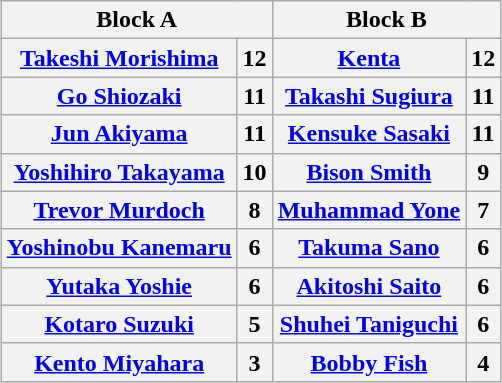<table class="wikitable" style="margin: 1em auto 1em auto;text-align:center">
<tr>
<th colspan="2">Block A</th>
<th colspan="2">Block B</th>
</tr>
<tr>
<th><a href='#'>Takeshi Morishima</a></th>
<th>12</th>
<th><a href='#'>Kenta</a></th>
<th>12</th>
</tr>
<tr>
<th><a href='#'>Go Shiozaki</a> </th>
<th>11</th>
<th><a href='#'>Takashi Sugiura</a></th>
<th>11</th>
</tr>
<tr>
<th><a href='#'>Jun Akiyama</a></th>
<th>11</th>
<th><a href='#'>Kensuke Sasaki</a></th>
<th>11</th>
</tr>
<tr>
<th><a href='#'>Yoshihiro Takayama</a></th>
<th>10</th>
<th><a href='#'>Bison Smith</a></th>
<th>9</th>
</tr>
<tr>
<th><a href='#'>Trevor Murdoch</a></th>
<th>8</th>
<th><a href='#'>Muhammad Yone</a></th>
<th>7</th>
</tr>
<tr>
<th><a href='#'>Yoshinobu Kanemaru</a></th>
<th>6</th>
<th><a href='#'>Takuma Sano</a></th>
<th>6</th>
</tr>
<tr>
<th><a href='#'>Yutaka Yoshie</a></th>
<th>6</th>
<th><a href='#'>Akitoshi Saito</a></th>
<th>6</th>
</tr>
<tr>
<th><a href='#'>Kotaro Suzuki</a></th>
<th>5</th>
<th><a href='#'>Shuhei Taniguchi</a></th>
<th>6</th>
</tr>
<tr>
<th><a href='#'>Kento Miyahara</a></th>
<th>3</th>
<th><a href='#'>Bobby Fish</a></th>
<th>4</th>
</tr>
</table>
